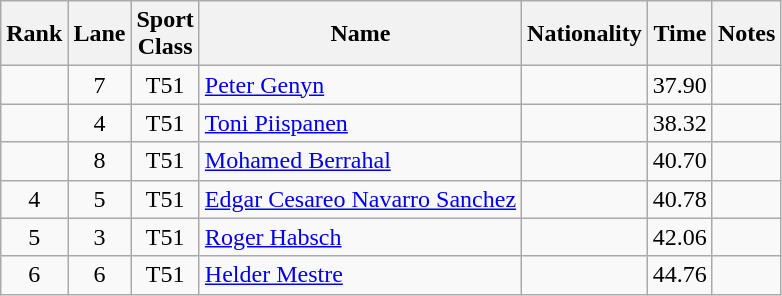<table class="wikitable sortable" style="text-align:center">
<tr>
<th>Rank</th>
<th>Lane</th>
<th>Sport<br>Class</th>
<th>Name</th>
<th>Nationality</th>
<th>Time</th>
<th>Notes</th>
</tr>
<tr>
<td></td>
<td>7</td>
<td>T51</td>
<td align=left><a href='#'>Peter Genyn</a></td>
<td align=left></td>
<td>37.90</td>
<td></td>
</tr>
<tr>
<td></td>
<td>4</td>
<td>T51</td>
<td align=left><a href='#'>Toni Piispanen</a></td>
<td align=left></td>
<td>38.32</td>
<td></td>
</tr>
<tr>
<td></td>
<td>8</td>
<td>T51</td>
<td align=left><a href='#'>Mohamed Berrahal</a></td>
<td align=left></td>
<td>40.70</td>
<td></td>
</tr>
<tr>
<td>4</td>
<td>5</td>
<td>T51</td>
<td align=left><a href='#'>Edgar Cesareo Navarro Sanchez</a></td>
<td align=left></td>
<td>40.78</td>
<td></td>
</tr>
<tr>
<td>5</td>
<td>3</td>
<td>T51</td>
<td align=left><a href='#'>Roger Habsch</a></td>
<td align=left></td>
<td>42.06</td>
</tr>
<tr>
<td>6</td>
<td>6</td>
<td>T51</td>
<td align=left><a href='#'>Helder Mestre</a></td>
<td align=left></td>
<td>44.76</td>
<td></td>
</tr>
</table>
